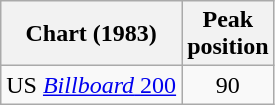<table class="wikitable sortable">
<tr>
<th>Chart (1983)</th>
<th>Peak<br>position</th>
</tr>
<tr>
<td>US <a href='#'><em>Billboard</em> 200</a></td>
<td align="center">90</td>
</tr>
</table>
